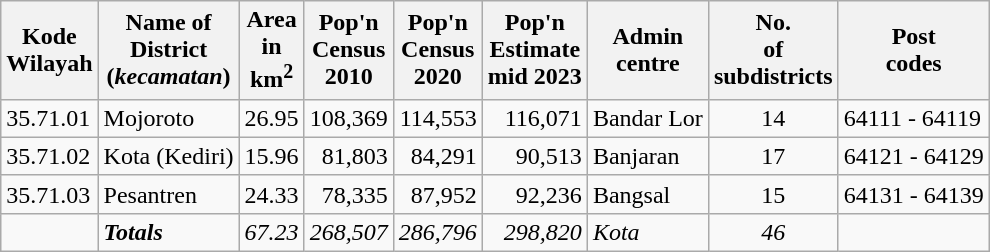<table class="sortable wikitable">
<tr>
<th>Kode <br>Wilayah</th>
<th>Name of<br>District<br>(<em>kecamatan</em>)</th>
<th>Area <br> in <br>km<sup>2</sup></th>
<th>Pop'n<br>Census<br>2010</th>
<th>Pop'n<br>Census<br>2020</th>
<th>Pop'n<br>Estimate<br>mid 2023</th>
<th>Admin<br>centre</th>
<th>No.<br>of<br>subdistricts</th>
<th>Post<br>codes</th>
</tr>
<tr>
<td>35.71.01</td>
<td>Mojoroto</td>
<td align="right">26.95</td>
<td align="right">108,369</td>
<td align="right">114,553</td>
<td align="right">116,071</td>
<td>Bandar Lor</td>
<td align="center">14</td>
<td>64111 - 64119</td>
</tr>
<tr>
<td>35.71.02</td>
<td>Kota (Kediri)</td>
<td align="right">15.96</td>
<td align="right">81,803</td>
<td align="right">84,291</td>
<td align="right">90,513</td>
<td>Banjaran</td>
<td align="center">17</td>
<td>64121 - 64129</td>
</tr>
<tr>
<td>35.71.03</td>
<td>Pesantren</td>
<td align="right">24.33</td>
<td align="right">78,335</td>
<td align="right">87,952</td>
<td align="right">92,236</td>
<td>Bangsal</td>
<td align="center">15</td>
<td>64131 - 64139</td>
</tr>
<tr>
<td></td>
<td><strong><em>Totals</em></strong></td>
<td align="right"><em>67.23</em></td>
<td align="right"><em>268,507</em></td>
<td align="right"><em>286,796</em></td>
<td align="right"><em>298,820</em></td>
<td><em>Kota</em></td>
<td align="center"><em>46</em></td>
<td></td>
</tr>
</table>
